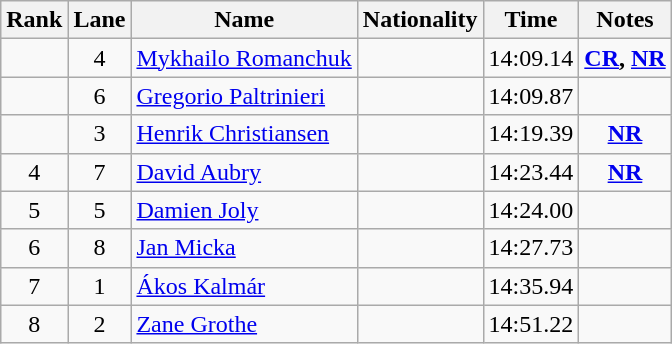<table class="wikitable sortable" style="text-align:center">
<tr>
<th>Rank</th>
<th>Lane</th>
<th>Name</th>
<th>Nationality</th>
<th>Time</th>
<th>Notes</th>
</tr>
<tr>
<td></td>
<td>4</td>
<td align=left><a href='#'>Mykhailo Romanchuk</a></td>
<td align=left></td>
<td>14:09.14</td>
<td><strong><a href='#'>CR</a>, <a href='#'>NR</a></strong></td>
</tr>
<tr>
<td></td>
<td>6</td>
<td align=left><a href='#'>Gregorio Paltrinieri</a></td>
<td align=left></td>
<td>14:09.87</td>
<td></td>
</tr>
<tr>
<td></td>
<td>3</td>
<td align=left><a href='#'>Henrik Christiansen</a></td>
<td align=left></td>
<td>14:19.39</td>
<td><strong><a href='#'>NR</a></strong></td>
</tr>
<tr>
<td>4</td>
<td>7</td>
<td align=left><a href='#'>David Aubry</a></td>
<td align=left></td>
<td>14:23.44</td>
<td><strong><a href='#'>NR</a></strong></td>
</tr>
<tr>
<td>5</td>
<td>5</td>
<td align=left><a href='#'>Damien Joly</a></td>
<td align=left></td>
<td>14:24.00</td>
<td></td>
</tr>
<tr>
<td>6</td>
<td>8</td>
<td align=left><a href='#'>Jan Micka</a></td>
<td align=left></td>
<td>14:27.73</td>
<td></td>
</tr>
<tr>
<td>7</td>
<td>1</td>
<td align=left><a href='#'>Ákos Kalmár</a></td>
<td align=left></td>
<td>14:35.94</td>
<td></td>
</tr>
<tr>
<td>8</td>
<td>2</td>
<td align=left><a href='#'>Zane Grothe</a></td>
<td align=left></td>
<td>14:51.22</td>
<td></td>
</tr>
</table>
